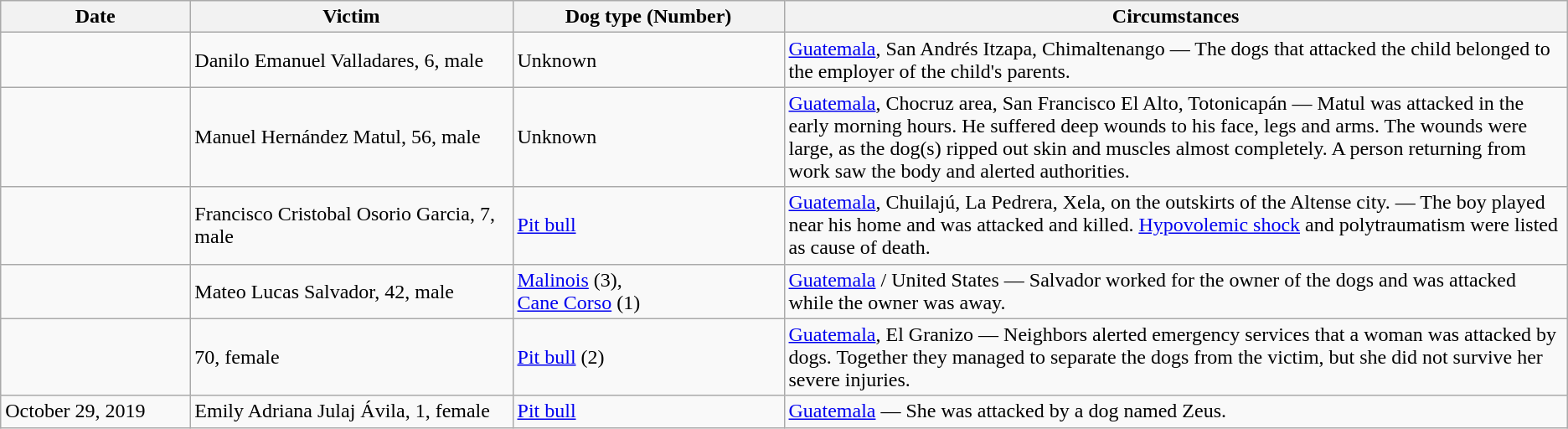<table class="wikitable sortable">
<tr>
<th width="85">Date</th>
<th style="width:150px;">Victim</th>
<th style="width:125px;">Dog type (Number)</th>
<th width="50%">Circumstances</th>
</tr>
<tr>
<td></td>
<td>Danilo Emanuel Valladares, 6, male</td>
<td>Unknown</td>
<td><a href='#'>Guatemala</a>, San Andrés Itzapa, Chimaltenango — The dogs that attacked the child belonged to the employer of the child's parents.</td>
</tr>
<tr>
<td></td>
<td>Manuel Hernández Matul, 56, male</td>
<td>Unknown</td>
<td><a href='#'>Guatemala</a>, Chocruz area, San Francisco El Alto, Totonicapán — Matul was attacked in the early morning hours. He suffered deep wounds to his face, legs and arms. The wounds were large, as the dog(s) ripped out skin and muscles almost completely.  A person returning from work saw the body and alerted authorities.</td>
</tr>
<tr>
<td></td>
<td>Francisco Cristobal Osorio Garcia, 7, male</td>
<td><a href='#'>Pit bull</a></td>
<td><a href='#'>Guatemala</a>, Chuilajú, La Pedrera, Xela, on the outskirts of the Altense city. — The boy played near his home and was attacked and killed. <a href='#'>Hypovolemic shock</a> and polytraumatism were listed as cause of death.</td>
</tr>
<tr>
<td></td>
<td>Mateo Lucas Salvador, 42, male</td>
<td><a href='#'>Malinois</a> (3),<br><a href='#'>Cane Corso</a> (1)</td>
<td><a href='#'>Guatemala</a> / United States —  Salvador worked for the owner of the dogs and was attacked while the owner was away.</td>
</tr>
<tr>
<td></td>
<td>70, female</td>
<td><a href='#'>Pit bull</a> (2)</td>
<td><a href='#'>Guatemala</a>, El Granizo — Neighbors alerted emergency services that a woman was attacked by dogs. Together they managed to separate the dogs from the victim, but she did not survive her severe injuries.</td>
</tr>
<tr>
<td>October 29, 2019</td>
<td>Emily Adriana Julaj Ávila, 1, female</td>
<td><a href='#'>Pit bull</a></td>
<td><a href='#'>Guatemala</a> — She was attacked by a dog named Zeus.</td>
</tr>
</table>
